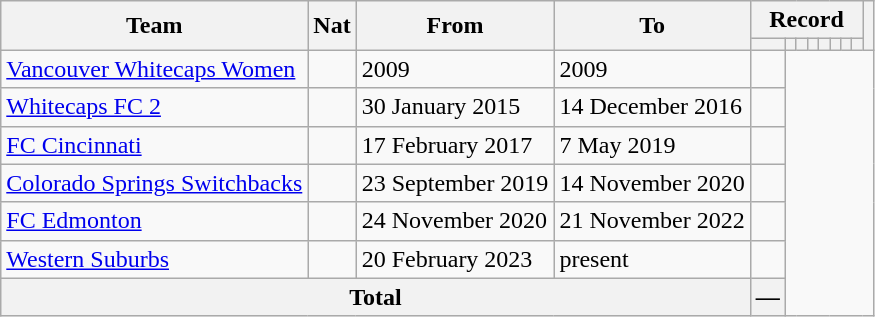<table class="wikitable" style="text-align: center">
<tr>
<th rowspan="2">Team</th>
<th rowspan="2">Nat</th>
<th rowspan="2">From</th>
<th rowspan="2">To</th>
<th colspan="8">Record</th>
<th rowspan=2></th>
</tr>
<tr>
<th></th>
<th></th>
<th></th>
<th></th>
<th></th>
<th></th>
<th></th>
<th></th>
</tr>
<tr>
<td align=left><a href='#'>Vancouver Whitecaps Women</a></td>
<td></td>
<td align=left>2009</td>
<td align=left>2009<br></td>
<td></td>
</tr>
<tr>
<td align=left><a href='#'>Whitecaps FC 2</a></td>
<td></td>
<td align=left>30 January 2015</td>
<td align=left>14 December 2016<br></td>
<td></td>
</tr>
<tr>
<td align=left><a href='#'>FC Cincinnati</a></td>
<td></td>
<td align=left>17 February 2017</td>
<td align=left>7 May 2019<br></td>
<td></td>
</tr>
<tr>
<td align=left><a href='#'>Colorado Springs Switchbacks</a></td>
<td></td>
<td align=left>23 September 2019</td>
<td align=left>14 November 2020<br></td>
<td></td>
</tr>
<tr>
<td align=left><a href='#'>FC Edmonton</a></td>
<td></td>
<td align=left>24 November 2020</td>
<td align=left>21 November 2022<br></td>
<td></td>
</tr>
<tr>
<td align=left><a href='#'>Western Suburbs</a></td>
<td></td>
<td align=left>20 February 2023</td>
<td align=left>present<br></td>
<td></td>
</tr>
<tr>
<th colspan="4">Total<br></th>
<th>—</th>
</tr>
</table>
